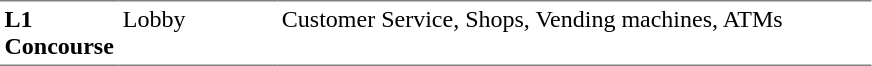<table table border=0 cellspacing=0 cellpadding=3>
<tr>
<td style="border-bottom:solid 1px gray; border-top:solid 1px gray;" valign=top width=50><strong>L1<br>Concourse</strong></td>
<td style="border-bottom:solid 1px gray; border-top:solid 1px gray;" valign=top width=100>Lobby</td>
<td style="border-bottom:solid 1px gray; border-top:solid 1px gray;" valign=top width=390>Customer Service, Shops, Vending machines, ATMs</td>
</tr>
</table>
